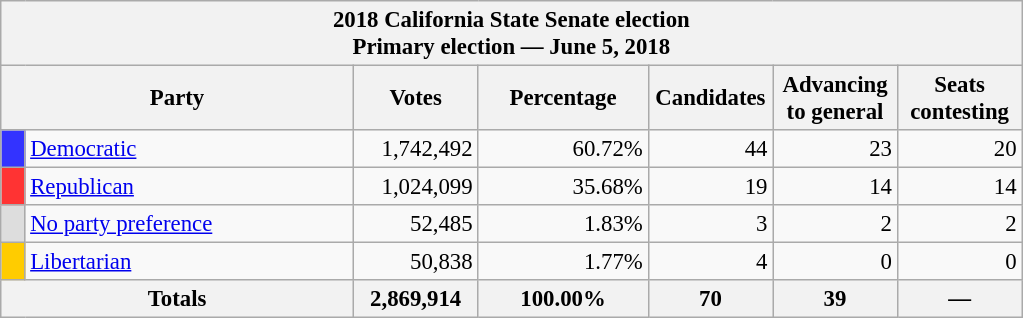<table class="wikitable" style="font-size:95%;">
<tr>
<th colspan="7">2018 California State Senate election<br>Primary election — June 5, 2018</th>
</tr>
<tr>
<th colspan=2 style="width: 15em">Party</th>
<th style="width: 5em">Votes</th>
<th style="width: 7em">Percentage</th>
<th style="width: 5em">Candidates</th>
<th style="width: 5em">Advancing to general</th>
<th style="width: 5em">Seats contesting</th>
</tr>
<tr>
<th style="background-color:#3333FF; width: 3px"></th>
<td style="width: 130px"><a href='#'>Democratic</a></td>
<td align="right">1,742,492</td>
<td align="right">60.72%</td>
<td align="right">44</td>
<td align="right">23</td>
<td align="right">20</td>
</tr>
<tr>
<th style="background-color:#FF3333; width: 3px"></th>
<td style="width: 130px"><a href='#'>Republican</a></td>
<td align="right">1,024,099</td>
<td align="right">35.68%</td>
<td align="right">19</td>
<td align="right">14</td>
<td align="right">14</td>
</tr>
<tr>
<th style="background-color:#DDDDDD; width: 3px"></th>
<td style="width: 130px"><a href='#'>No party preference</a></td>
<td align="right">52,485</td>
<td align="right">1.83%</td>
<td align="right">3</td>
<td align="right">2</td>
<td align="right">2</td>
</tr>
<tr>
<th style="background-color:#FFCC00; width: 3px"></th>
<td style="width: 130px"><a href='#'>Libertarian</a></td>
<td align="right">50,838</td>
<td align="right">1.77%</td>
<td align="right">4</td>
<td align="right">0</td>
<td align="right">0</td>
</tr>
<tr bgcolor="#EEEEEE">
<th colspan="2" align="right">Totals</th>
<th align="right">2,869,914</th>
<th align="right">100.00%</th>
<th align="right">70</th>
<th align="right">39</th>
<th align="right">—</th>
</tr>
</table>
